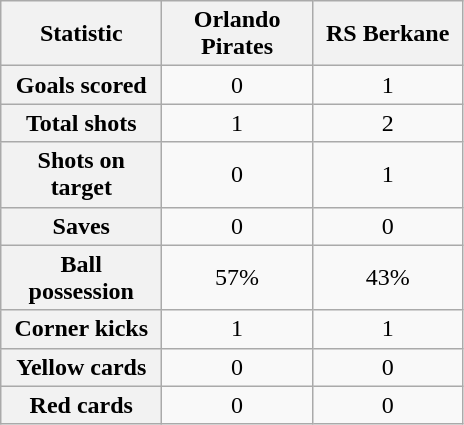<table class="wikitable plainrowheaders" style="text-align:center">
<tr>
<th scope="col" style="width:100px">Statistic</th>
<th scope="col" style="width:93px">Orlando Pirates</th>
<th scope="col" style="width:93px">RS Berkane</th>
</tr>
<tr>
<th scope=row>Goals scored</th>
<td>0</td>
<td>1</td>
</tr>
<tr>
<th scope=row>Total shots</th>
<td>1</td>
<td>2</td>
</tr>
<tr>
<th scope=row>Shots on target</th>
<td>0</td>
<td>1</td>
</tr>
<tr>
<th scope=row>Saves</th>
<td>0</td>
<td>0</td>
</tr>
<tr>
<th scope=row>Ball possession</th>
<td>57%</td>
<td>43%</td>
</tr>
<tr>
<th scope=row>Corner kicks</th>
<td>1</td>
<td>1</td>
</tr>
<tr>
<th scope=row>Yellow cards</th>
<td>0</td>
<td>0</td>
</tr>
<tr>
<th scope=row>Red cards</th>
<td>0</td>
<td>0</td>
</tr>
</table>
